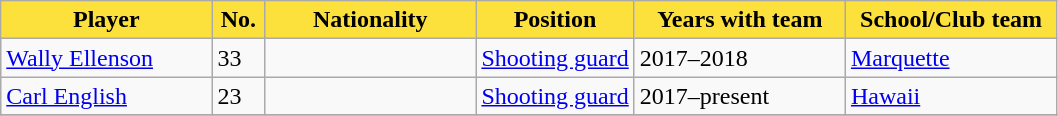<table class="wikitable sortable sortable">
<tr>
<th style="background:#FCE13C; color:#000000; width:20%;">Player</th>
<th style="background:#FCE13C; color:#000000; width:5%;">No.</th>
<th style="background:#FCE13C; color:#000000; width:20%;">Nationality</th>
<th style="background:#FCE13C; color:#000000; width:15%;">Position</th>
<th style="background:#FCE13C; color:#000000; width:20%;">Years with team</th>
<th style="background:#FCE13C; color:#000000; width:20%;">School/Club team</th>
</tr>
<tr>
<td><a href='#'>Wally Ellenson</a></td>
<td>33</td>
<td></td>
<td><a href='#'>Shooting guard</a></td>
<td>2017–2018</td>
<td><a href='#'>Marquette</a></td>
</tr>
<tr>
<td><a href='#'>Carl English</a></td>
<td>23</td>
<td></td>
<td><a href='#'>Shooting guard</a></td>
<td>2017–present</td>
<td><a href='#'>Hawaii</a></td>
</tr>
<tr>
</tr>
</table>
